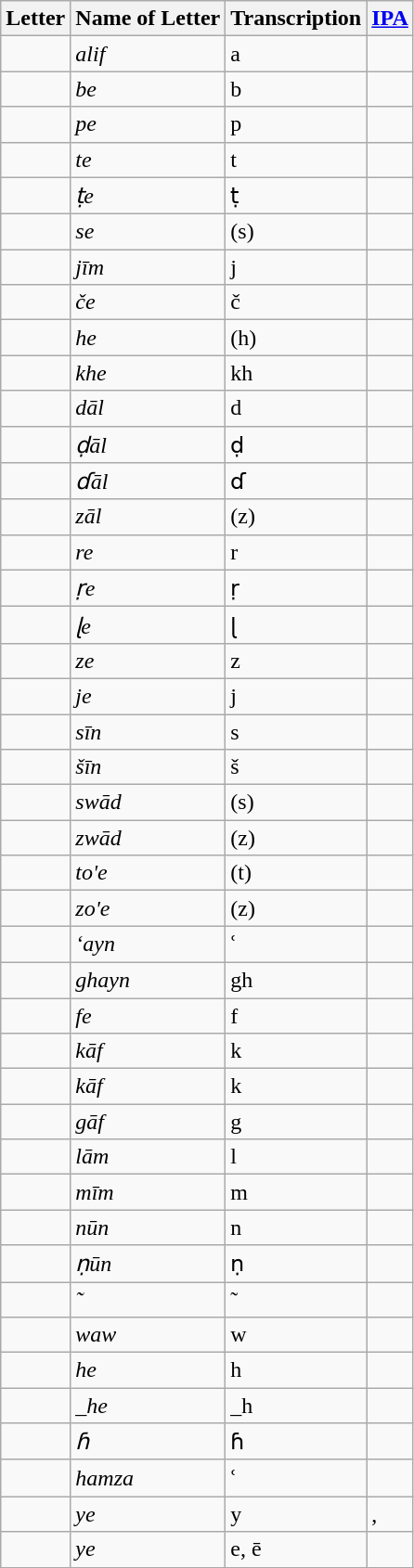<table class="wikitable">
<tr>
<th>Letter</th>
<th>Name of Letter</th>
<th>Transcription</th>
<th><a href='#'>IPA</a></th>
</tr>
<tr>
<td style="font-size:150%"></td>
<td><em>alif</em></td>
<td>a</td>
<td></td>
</tr>
<tr>
<td style="font-size:150%"></td>
<td><em>be</em></td>
<td>b</td>
<td></td>
</tr>
<tr>
<td style="font-size:150%"></td>
<td><em>pe</em></td>
<td>p</td>
<td></td>
</tr>
<tr>
<td style="font-size:150%"></td>
<td><em>te</em></td>
<td>t</td>
<td></td>
</tr>
<tr>
<td style="font-size:150%"></td>
<td><em>ṭe</em></td>
<td>ṭ</td>
<td></td>
</tr>
<tr>
<td style="font-size:150%"></td>
<td><em>se</em></td>
<td>(s)</td>
<td></td>
</tr>
<tr>
<td style="font-size:150%"></td>
<td><em>jīm</em></td>
<td>j</td>
<td></td>
</tr>
<tr>
<td style="font-size:150%"></td>
<td><em>če</em></td>
<td>č</td>
<td></td>
</tr>
<tr>
<td style="font-size:150%"></td>
<td><em>he</em></td>
<td>(h)</td>
<td></td>
</tr>
<tr>
<td style="font-size:150%"></td>
<td><em>khe</em></td>
<td>kh</td>
<td></td>
</tr>
<tr>
<td style="font-size:150%"></td>
<td><em>dāl</em></td>
<td>d</td>
<td></td>
</tr>
<tr>
<td style="font-size:150%"></td>
<td><em>ḍāl</em></td>
<td>ḍ</td>
<td></td>
</tr>
<tr>
<td style="font-size:150%"></td>
<td><em>ɗāl</em></td>
<td>ɗ</td>
<td></td>
</tr>
<tr>
<td style="font-size:150%"></td>
<td><em>zāl</em></td>
<td>(z)</td>
<td></td>
</tr>
<tr>
<td style="font-size:150%"></td>
<td><em>re</em></td>
<td>r</td>
<td></td>
</tr>
<tr>
<td style="font-size:150%"></td>
<td><em>ṛe</em></td>
<td>ṛ</td>
<td></td>
</tr>
<tr>
<td style="font-size:150%"></td>
<td><em>ɭe</em></td>
<td>ɭ</td>
<td></td>
</tr>
<tr>
<td style="font-size:150%"></td>
<td><em>ze</em></td>
<td>z</td>
<td></td>
</tr>
<tr>
<td style="font-size:150%"></td>
<td><em>je</em></td>
<td>j</td>
<td></td>
</tr>
<tr>
<td style="font-size:150%"></td>
<td><em>sīn</em></td>
<td>s</td>
<td></td>
</tr>
<tr>
<td style="font-size:150%"></td>
<td><em>šīn</em></td>
<td>š</td>
<td></td>
</tr>
<tr>
<td style="font-size:150%"></td>
<td><em>swād</em></td>
<td>(s)</td>
<td></td>
</tr>
<tr>
<td style="font-size:150%"></td>
<td><em>zwād</em></td>
<td>(z)</td>
<td></td>
</tr>
<tr>
<td style="font-size:150%"></td>
<td><em>to'e</em></td>
<td>(t)</td>
<td></td>
</tr>
<tr>
<td style="font-size:150%"></td>
<td><em>zo'e</em></td>
<td>(z)</td>
<td></td>
</tr>
<tr>
<td style="font-size:150%"></td>
<td><em>‘ayn</em></td>
<td>ʿ</td>
<td></td>
</tr>
<tr>
<td style="font-size:150%"></td>
<td><em>ghayn</em></td>
<td>gh</td>
<td></td>
</tr>
<tr>
<td style="font-size:150%"></td>
<td><em>fe</em></td>
<td>f</td>
<td></td>
</tr>
<tr>
<td style="font-size:150%"></td>
<td><em>kāf</em></td>
<td>k</td>
<td></td>
</tr>
<tr>
<td style="font-size:150%"></td>
<td><em>kāf</em></td>
<td>k</td>
<td></td>
</tr>
<tr>
<td style="font-size:150%"></td>
<td><em>gāf</em></td>
<td>g</td>
<td></td>
</tr>
<tr>
<td style="font-size:150%"></td>
<td><em>lām</em></td>
<td>l</td>
<td></td>
</tr>
<tr>
<td style="font-size:150%"></td>
<td><em>mīm</em></td>
<td>m</td>
<td></td>
</tr>
<tr>
<td style="font-size:150%"></td>
<td><em>nūn</em></td>
<td>n</td>
<td></td>
</tr>
<tr>
<td style="font-size:150%"></td>
<td><em>ṇūn</em></td>
<td>ṇ</td>
<td></td>
</tr>
<tr>
<td style="font-size:150%"></td>
<td><em>˜</em></td>
<td>˜</td>
<td></td>
</tr>
<tr>
<td style="font-size:150%"></td>
<td><em>waw</em></td>
<td>w</td>
<td></td>
</tr>
<tr>
<td style="font-size:150%"></td>
<td><em>he</em></td>
<td>h</td>
<td></td>
</tr>
<tr>
<td style="font-size:150%"></td>
<td><em>_he</em></td>
<td>_h</td>
<td></td>
</tr>
<tr>
<td style="font-size:150%"></td>
<td><em>ɦ</em></td>
<td>ɦ</td>
<td></td>
</tr>
<tr>
<td style="font-size:150%"></td>
<td><em>hamza</em></td>
<td>ʿ</td>
<td></td>
</tr>
<tr>
<td style="font-size:150%"></td>
<td><em>ye</em></td>
<td>y</td>
<td>, </td>
</tr>
<tr>
<td style="font-size:150%"></td>
<td><em>ye</em></td>
<td>e, ē</td>
<td></td>
</tr>
<tr>
</tr>
</table>
